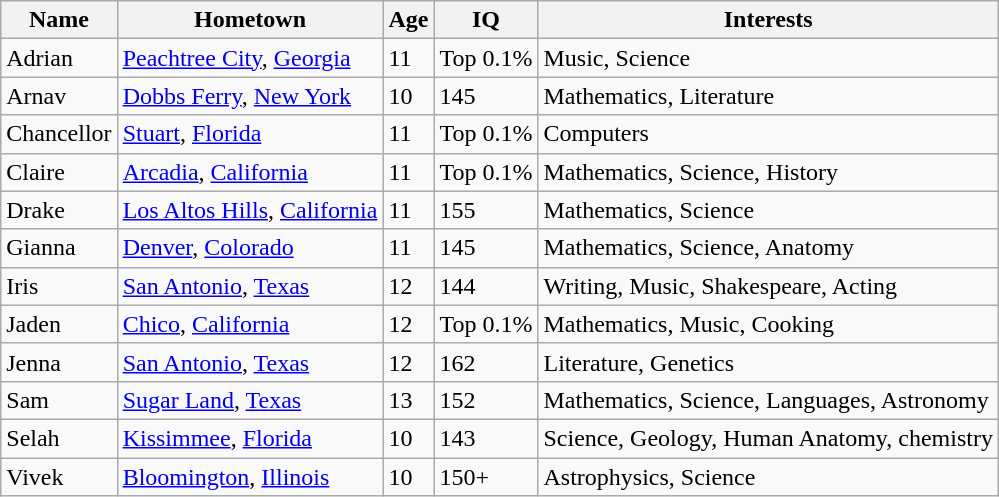<table class="wikitable sortable">
<tr>
<th>Name</th>
<th>Hometown</th>
<th>Age</th>
<th>IQ</th>
<th>Interests</th>
</tr>
<tr>
<td>Adrian</td>
<td><a href='#'>Peachtree City</a>, <a href='#'>Georgia</a></td>
<td>11</td>
<td>Top 0.1%</td>
<td>Music, Science</td>
</tr>
<tr>
<td>Arnav</td>
<td><a href='#'>Dobbs Ferry</a>, <a href='#'>New York</a></td>
<td>10</td>
<td>145</td>
<td>Mathematics, Literature</td>
</tr>
<tr>
<td>Chancellor</td>
<td><a href='#'>Stuart</a>, <a href='#'>Florida</a></td>
<td>11</td>
<td>Top 0.1%</td>
<td>Computers</td>
</tr>
<tr>
<td>Claire</td>
<td><a href='#'>Arcadia</a>, <a href='#'>California</a></td>
<td>11</td>
<td>Top 0.1%</td>
<td>Mathematics, Science, History</td>
</tr>
<tr>
<td>Drake</td>
<td><a href='#'>Los Altos Hills</a>, <a href='#'>California</a></td>
<td>11</td>
<td>155</td>
<td>Mathematics, Science</td>
</tr>
<tr>
<td>Gianna</td>
<td><a href='#'>Denver</a>, <a href='#'>Colorado</a></td>
<td>11</td>
<td>145</td>
<td>Mathematics, Science, Anatomy</td>
</tr>
<tr>
<td>Iris</td>
<td><a href='#'>San Antonio</a>, <a href='#'>Texas</a></td>
<td>12</td>
<td>144</td>
<td>Writing, Music, Shakespeare, Acting</td>
</tr>
<tr>
<td>Jaden</td>
<td><a href='#'>Chico</a>, <a href='#'>California</a></td>
<td>12</td>
<td>Top 0.1%</td>
<td>Mathematics, Music, Cooking</td>
</tr>
<tr>
<td>Jenna</td>
<td><a href='#'>San Antonio</a>, <a href='#'>Texas</a></td>
<td>12</td>
<td>162</td>
<td>Literature, Genetics</td>
</tr>
<tr>
<td>Sam</td>
<td><a href='#'>Sugar Land</a>, <a href='#'>Texas</a></td>
<td>13</td>
<td>152</td>
<td>Mathematics, Science, Languages, Astronomy</td>
</tr>
<tr>
<td>Selah</td>
<td><a href='#'>Kissimmee</a>, <a href='#'>Florida</a></td>
<td>10</td>
<td>143</td>
<td>Science, Geology, Human Anatomy, chemistry</td>
</tr>
<tr>
<td>Vivek</td>
<td><a href='#'>Bloomington</a>, <a href='#'>Illinois</a></td>
<td>10</td>
<td>150+</td>
<td>Astrophysics, Science</td>
</tr>
</table>
